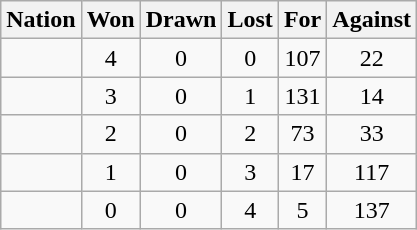<table class="wikitable" style="text-align: center;">
<tr>
<th>Nation</th>
<th>Won</th>
<th>Drawn</th>
<th>Lost</th>
<th>For</th>
<th>Against</th>
</tr>
<tr>
<td align="left"></td>
<td>4</td>
<td>0</td>
<td>0</td>
<td>107</td>
<td>22</td>
</tr>
<tr>
<td align="left"></td>
<td>3</td>
<td>0</td>
<td>1</td>
<td>131</td>
<td>14</td>
</tr>
<tr>
<td align="left"></td>
<td>2</td>
<td>0</td>
<td>2</td>
<td>73</td>
<td>33</td>
</tr>
<tr>
<td align="left"></td>
<td>1</td>
<td>0</td>
<td>3</td>
<td>17</td>
<td>117</td>
</tr>
<tr>
<td align="left"></td>
<td>0</td>
<td>0</td>
<td>4</td>
<td>5</td>
<td>137</td>
</tr>
</table>
